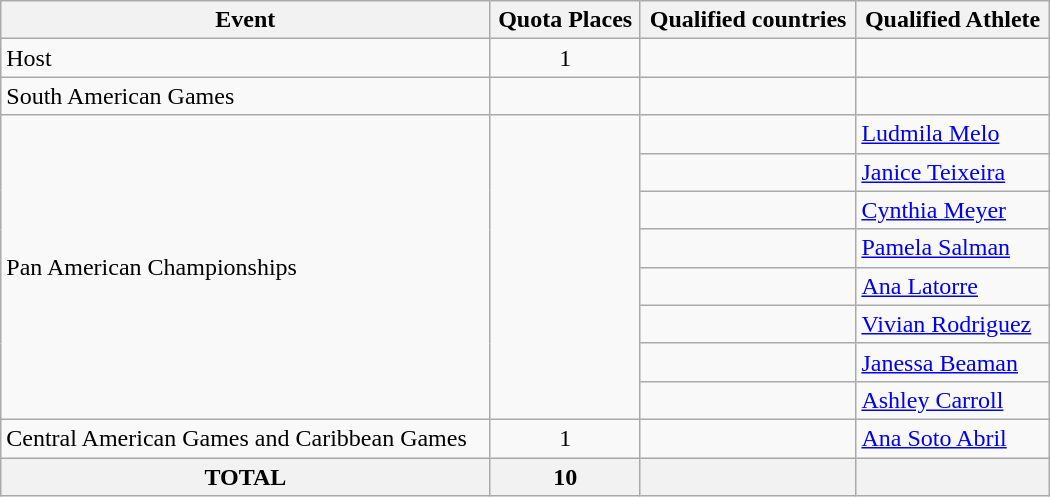<table class=wikitable style="text-align:left" width=700>
<tr>
<th>Event</th>
<th>Quota Places</th>
<th>Qualified countries</th>
<th>Qualified Athlete</th>
</tr>
<tr>
<td>Host</td>
<td align=center>1</td>
<td></td>
<td></td>
</tr>
<tr>
<td>South American Games</td>
<td align=center></td>
<td></td>
<td></td>
</tr>
<tr>
<td rowspan="8">Pan American Championships</td>
<td rowspan="8" align=center></td>
<td></td>
<td><a href='#'>Ludmila Melo</a></td>
</tr>
<tr>
<td></td>
<td><a href='#'>Janice Teixeira</a></td>
</tr>
<tr>
<td></td>
<td><a href='#'>Cynthia Meyer</a></td>
</tr>
<tr>
<td></td>
<td><a href='#'>Pamela Salman</a></td>
</tr>
<tr>
<td></td>
<td><a href='#'>Ana Latorre</a></td>
</tr>
<tr>
<td></td>
<td><a href='#'>Vivian Rodriguez</a></td>
</tr>
<tr>
<td></td>
<td><a href='#'>Janessa Beaman</a></td>
</tr>
<tr>
<td></td>
<td><a href='#'>Ashley Carroll</a></td>
</tr>
<tr>
<td>Central American Games and Caribbean Games</td>
<td align=center>1</td>
<td></td>
<td><a href='#'>Ana Soto Abril</a></td>
</tr>
<tr>
<th>TOTAL</th>
<th>10</th>
<th></th>
<th></th>
</tr>
</table>
